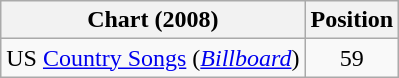<table class="wikitable sortable">
<tr>
<th scope="col">Chart (2008)</th>
<th scope="col">Position</th>
</tr>
<tr>
<td>US <a href='#'>Country Songs</a> (<em><a href='#'>Billboard</a></em>)</td>
<td align="center">59</td>
</tr>
</table>
